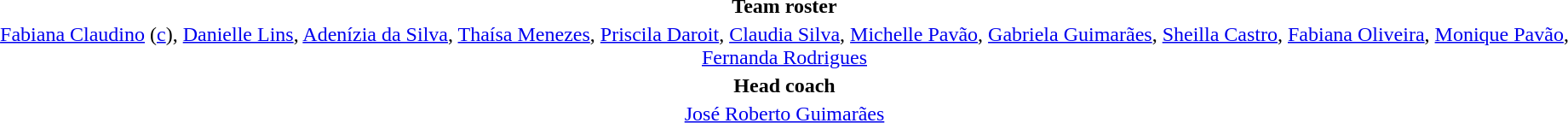<table style="text-align:center;margin-top:2em;margin-left:auto;margin-right:auto">
<tr>
<td><strong>Team roster</strong></td>
</tr>
<tr>
<td><a href='#'>Fabiana Claudino</a> (<a href='#'>c</a>), <a href='#'>Danielle Lins</a>, <a href='#'>Adenízia da Silva</a>, <a href='#'>Thaísa Menezes</a>, <a href='#'>Priscila Daroit</a>, <a href='#'>Claudia Silva</a>, <a href='#'>Michelle Pavão</a>, <a href='#'>Gabriela Guimarães</a>, <a href='#'>Sheilla Castro</a>, <a href='#'>Fabiana Oliveira</a>, <a href='#'>Monique Pavão</a>, <a href='#'>Fernanda Rodrigues</a></td>
</tr>
<tr>
<td><strong>Head coach</strong></td>
</tr>
<tr>
<td><a href='#'>José Roberto Guimarães</a></td>
</tr>
</table>
